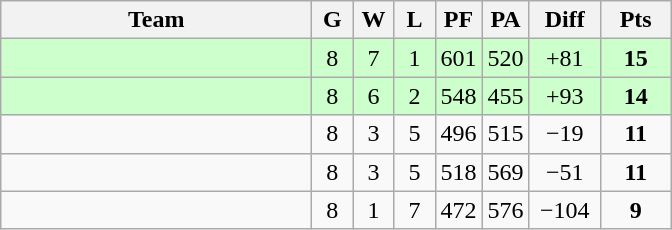<table class="wikitable" style="text-align:center;">
<tr>
<th width=200>Team</th>
<th width=20>G</th>
<th width=20>W</th>
<th width=20>L</th>
<th width=20>PF</th>
<th width=20>PA</th>
<th width=40>Diff</th>
<th width=40>Pts</th>
</tr>
<tr style="background:#cfc;">
<td Style = "text-align:left;"></td>
<td>8</td>
<td>7</td>
<td>1</td>
<td>601</td>
<td>520</td>
<td>+81</td>
<td><strong>15</strong></td>
</tr>
<tr style="background:#cfc;">
<td Style = "text-align:left;"></td>
<td>8</td>
<td>6</td>
<td>2</td>
<td>548</td>
<td>455</td>
<td>+93</td>
<td><strong>14</strong></td>
</tr>
<tr>
<td Style = "text-align:left;"></td>
<td>8</td>
<td>3</td>
<td>5</td>
<td>496</td>
<td>515</td>
<td>−19</td>
<td><strong>11</strong></td>
</tr>
<tr>
<td Style = "text-align:left;"></td>
<td>8</td>
<td>3</td>
<td>5</td>
<td>518</td>
<td>569</td>
<td>−51</td>
<td><strong>11</strong></td>
</tr>
<tr>
<td Style = "text-align:left;"></td>
<td>8</td>
<td>1</td>
<td>7</td>
<td>472</td>
<td>576</td>
<td>−104</td>
<td><strong>9</strong></td>
</tr>
</table>
